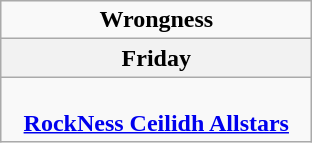<table class="wikitable">
<tr>
<td colspan="1" align="center"><strong>Wrongness</strong></td>
</tr>
<tr>
<th>Friday</th>
</tr>
<tr>
<td valign="top" align="center" width=200><br><strong><a href='#'>RockNess Ceilidh Allstars</a></strong></td>
</tr>
</table>
